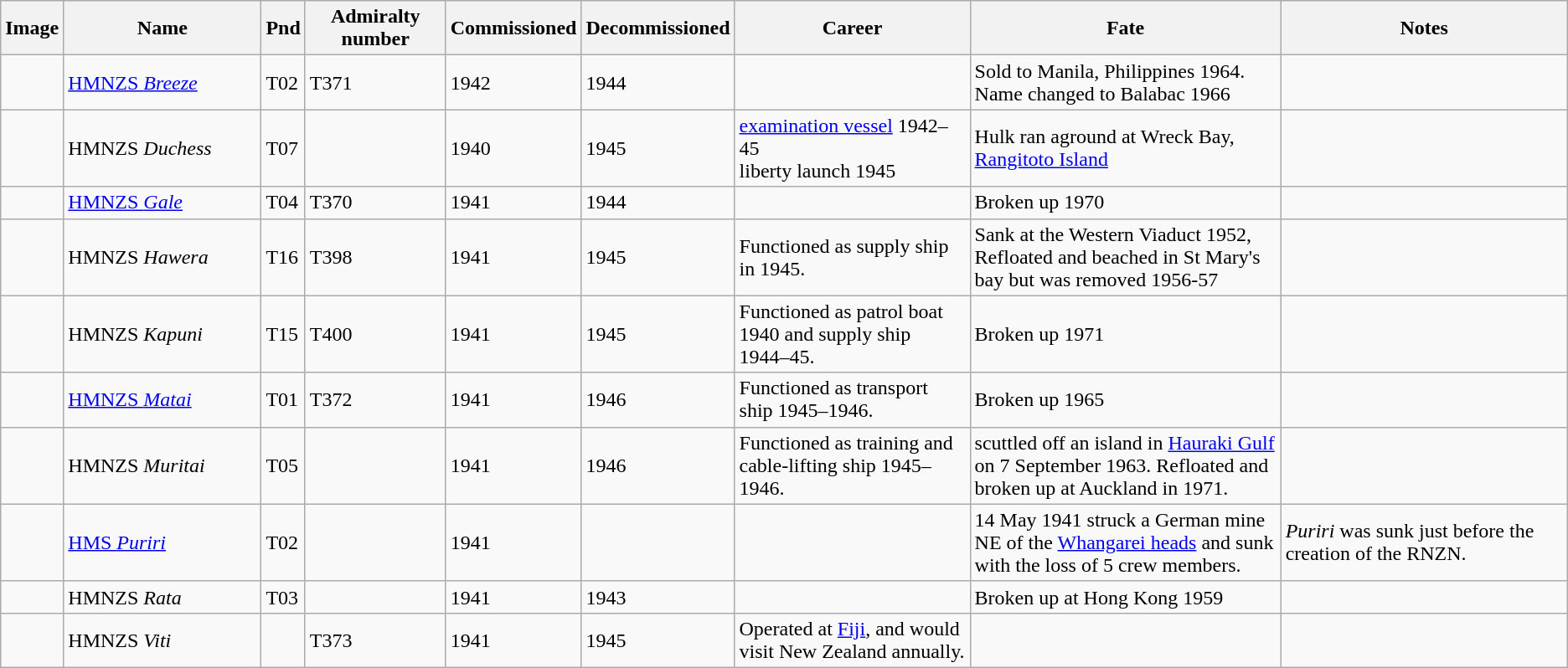<table class="wikitable">
<tr>
<th>Image</th>
<th width="150">Name</th>
<th>Pnd</th>
<th>Admiralty number</th>
<th width="70">Commissioned</th>
<th>Decommissioned</th>
<th width="180">Career</th>
<th width="240">Fate</th>
<th>Notes</th>
</tr>
<tr>
<td></td>
<td><a href='#'>HMNZS <em>Breeze</em></a></td>
<td>T02</td>
<td>T371</td>
<td>1942</td>
<td>1944</td>
<td></td>
<td>Sold to Manila, Philippines 1964. Name changed to Balabac 1966</td>
<td></td>
</tr>
<tr>
<td></td>
<td>HMNZS <em>Duchess</em></td>
<td>T07</td>
<td></td>
<td>1940</td>
<td>1945</td>
<td><a href='#'>examination vessel</a> 1942–45<br>liberty launch 1945</td>
<td>Hulk ran aground at Wreck Bay, <a href='#'>Rangitoto Island</a></td>
<td></td>
</tr>
<tr>
<td></td>
<td><a href='#'>HMNZS <em>Gale</em></a></td>
<td>T04</td>
<td>T370</td>
<td>1941</td>
<td>1944</td>
<td></td>
<td>Broken  up 1970</td>
<td></td>
</tr>
<tr>
<td></td>
<td>HMNZS <em>Hawera</em></td>
<td>T16</td>
<td>T398</td>
<td>1941</td>
<td>1945</td>
<td>Functioned as supply ship in 1945.</td>
<td>Sank at the Western Viaduct 1952, Refloated and beached in St Mary's bay but was removed 1956-57</td>
<td></td>
</tr>
<tr>
<td></td>
<td>HMNZS <em>Kapuni</em></td>
<td>T15</td>
<td>T400</td>
<td>1941</td>
<td>1945</td>
<td>Functioned as patrol boat 1940 and supply ship 1944–45.</td>
<td>Broken up 1971</td>
<td></td>
</tr>
<tr>
<td></td>
<td><a href='#'>HMNZS <em>Matai</em></a></td>
<td>T01</td>
<td>T372</td>
<td>1941</td>
<td>1946</td>
<td>Functioned as transport ship 1945–1946.</td>
<td>Broken up 1965</td>
<td></td>
</tr>
<tr>
<td></td>
<td>HMNZS <em>Muritai</em></td>
<td>T05</td>
<td></td>
<td>1941</td>
<td>1946</td>
<td>Functioned as training and cable-lifting ship 1945–1946.</td>
<td>scuttled off an island in <a href='#'>Hauraki Gulf</a> on 7 September 1963. Refloated and broken up at Auckland in 1971.</td>
<td></td>
</tr>
<tr>
<td></td>
<td><a href='#'>HMS <em>Puriri</em></a></td>
<td>T02</td>
<td></td>
<td>1941</td>
<td></td>
<td></td>
<td>14 May 1941 struck a German mine  NE of the <a href='#'>Whangarei heads</a> and sunk with the loss of 5 crew members.</td>
<td><em>Puriri</em> was sunk just before the creation of the RNZN.</td>
</tr>
<tr>
<td></td>
<td>HMNZS <em>Rata</em></td>
<td>T03</td>
<td></td>
<td>1941</td>
<td>1943</td>
<td></td>
<td>Broken up at Hong Kong 1959</td>
<td></td>
</tr>
<tr>
<td></td>
<td>HMNZS <em>Viti</em></td>
<td></td>
<td>T373</td>
<td>1941</td>
<td>1945</td>
<td>Operated at <a href='#'>Fiji</a>, and would visit New Zealand annually.</td>
<td></td>
<td></td>
</tr>
</table>
